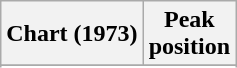<table class="wikitable sortable plainrowheaders" style="text-align:left">
<tr>
<th scope="col">Chart (1973)</th>
<th scope="col">Peak<br>position</th>
</tr>
<tr>
</tr>
<tr>
</tr>
<tr>
</tr>
<tr>
</tr>
</table>
